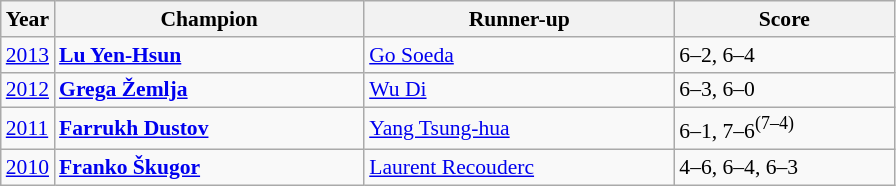<table class="wikitable" style="font-size:90%">
<tr>
<th>Year</th>
<th width="200">Champion</th>
<th width="200">Runner-up</th>
<th width="140">Score</th>
</tr>
<tr>
<td><a href='#'>2013</a></td>
<td> <strong><a href='#'>Lu Yen-Hsun</a></strong></td>
<td> <a href='#'>Go Soeda</a></td>
<td>6–2, 6–4</td>
</tr>
<tr>
<td><a href='#'>2012</a></td>
<td> <strong><a href='#'>Grega Žemlja</a></strong></td>
<td> <a href='#'>Wu Di</a></td>
<td>6–3, 6–0</td>
</tr>
<tr>
<td><a href='#'>2011</a></td>
<td> <strong><a href='#'>Farrukh Dustov</a></strong></td>
<td> <a href='#'>Yang Tsung-hua</a></td>
<td>6–1, 7–6<sup>(7–4)</sup></td>
</tr>
<tr>
<td><a href='#'>2010</a></td>
<td> <strong><a href='#'>Franko Škugor</a></strong></td>
<td> <a href='#'>Laurent Recouderc</a></td>
<td>4–6, 6–4, 6–3</td>
</tr>
</table>
